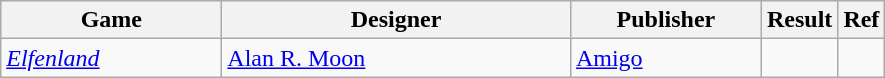<table class="wikitable">
<tr>
<th style="width:140px;">Game</th>
<th style="width:225px;">Designer</th>
<th style="width:120px;">Publisher</th>
<th>Result</th>
<th>Ref</th>
</tr>
<tr>
<td><em><a href='#'>Elfenland</a></em></td>
<td><a href='#'>Alan R. Moon</a></td>
<td><a href='#'>Amigo</a></td>
<td></td>
<td></td>
</tr>
</table>
